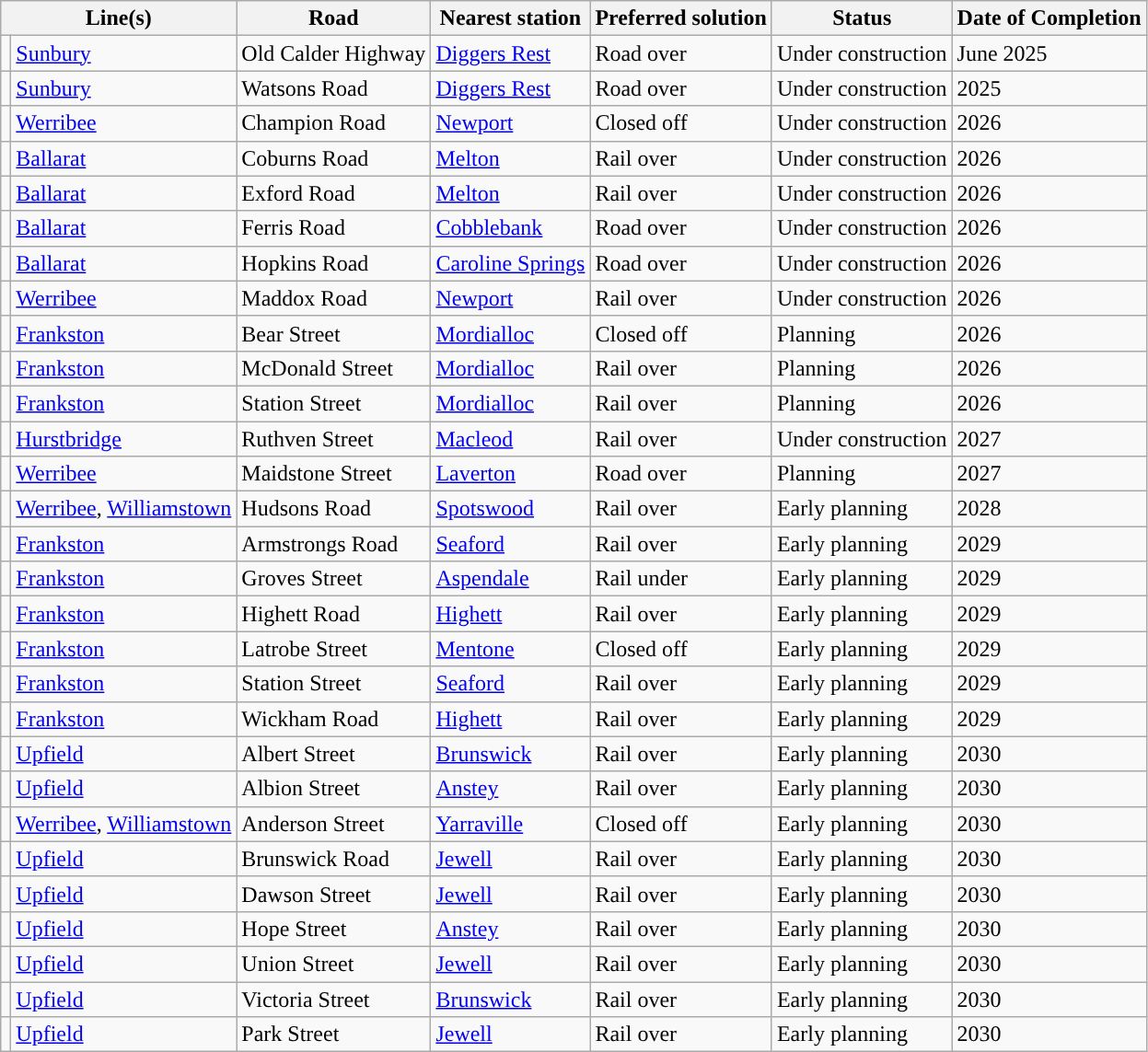<table class="wikitable sortable">
<tr>
<th colspan="2">Line(s)</th>
<th>Road</th>
<th>Nearest station</th>
<th>Preferred solution</th>
<th>Status</th>
<th>Date of Completion</th>
</tr>
<tr>
<td style="background-color:#"></td>
<td><a href='#'>Sunbury</a></td>
<td>Old Calder Highway</td>
<td><a href='#'>Diggers Rest</a></td>
<td>Road over</td>
<td>Under construction</td>
<td>June 2025</td>
</tr>
<tr>
<td style="background-color:#"></td>
<td><a href='#'>Sunbury</a></td>
<td>Watsons Road</td>
<td><a href='#'>Diggers Rest</a></td>
<td>Road over</td>
<td>Under construction</td>
<td>2025</td>
</tr>
<tr>
<td style="background-color:#"></td>
<td><a href='#'>Werribee</a></td>
<td>Champion Road</td>
<td><a href='#'>Newport</a></td>
<td>Closed off</td>
<td>Under construction</td>
<td>2026</td>
</tr>
<tr>
<td style="background-color:#"></td>
<td><a href='#'>Ballarat</a></td>
<td>Coburns Road</td>
<td><a href='#'>Melton</a></td>
<td>Rail over</td>
<td>Under construction</td>
<td>2026</td>
</tr>
<tr>
<td style="background-color:#"></td>
<td><a href='#'>Ballarat</a></td>
<td>Exford Road</td>
<td><a href='#'>Melton</a></td>
<td>Rail over</td>
<td>Under construction</td>
<td>2026</td>
</tr>
<tr>
<td style="background-color:#"></td>
<td><a href='#'>Ballarat</a></td>
<td>Ferris Road</td>
<td><a href='#'>Cobblebank</a></td>
<td>Road over</td>
<td>Under construction</td>
<td>2026</td>
</tr>
<tr>
<td style="background-color:#"></td>
<td><a href='#'>Ballarat</a></td>
<td>Hopkins Road</td>
<td><a href='#'>Caroline Springs</a></td>
<td>Road over</td>
<td>Under construction</td>
<td>2026</td>
</tr>
<tr>
<td style="background-color:#"></td>
<td><a href='#'>Werribee</a></td>
<td>Maddox Road</td>
<td><a href='#'>Newport</a></td>
<td>Rail over</td>
<td>Under construction</td>
<td>2026</td>
</tr>
<tr>
<td style="background-color:#"></td>
<td><a href='#'>Frankston</a></td>
<td>Bear Street</td>
<td><a href='#'>Mordialloc</a></td>
<td>Closed off</td>
<td>Planning</td>
<td>2026</td>
</tr>
<tr>
<td style="background-color:#"></td>
<td><a href='#'>Frankston</a></td>
<td>McDonald Street</td>
<td><a href='#'>Mordialloc</a></td>
<td>Rail over</td>
<td>Planning</td>
<td>2026</td>
</tr>
<tr>
<td style="background-color:#"></td>
<td><a href='#'>Frankston</a></td>
<td>Station Street</td>
<td><a href='#'>Mordialloc</a></td>
<td>Rail over</td>
<td>Planning</td>
<td>2026</td>
</tr>
<tr>
<td style="background-color:#"></td>
<td><a href='#'>Hurstbridge</a></td>
<td>Ruthven Street</td>
<td><a href='#'>Macleod</a></td>
<td>Rail over</td>
<td>Under construction</td>
<td>2027</td>
</tr>
<tr>
<td style="background-color:#"></td>
<td><a href='#'>Werribee</a></td>
<td>Maidstone Street</td>
<td><a href='#'>Laverton</a></td>
<td>Road over</td>
<td>Planning</td>
<td>2027</td>
</tr>
<tr>
<td style="background-color:#"></td>
<td><a href='#'>Werribee</a>, <a href='#'>Williamstown</a></td>
<td>Hudsons Road</td>
<td><a href='#'>Spotswood</a></td>
<td>Rail over</td>
<td>Early planning</td>
<td>2028</td>
</tr>
<tr>
<td style="background-color:#"></td>
<td><a href='#'>Frankston</a></td>
<td>Armstrongs Road</td>
<td><a href='#'>Seaford</a></td>
<td>Rail over</td>
<td>Early planning</td>
<td>2029</td>
</tr>
<tr>
<td style="background-color:#"></td>
<td><a href='#'>Frankston</a></td>
<td>Groves Street</td>
<td><a href='#'>Aspendale</a></td>
<td>Rail under</td>
<td>Early planning</td>
<td>2029</td>
</tr>
<tr>
<td style="background-color:#"></td>
<td><a href='#'>Frankston</a></td>
<td>Highett Road</td>
<td><a href='#'>Highett</a></td>
<td>Rail over</td>
<td>Early planning</td>
<td>2029</td>
</tr>
<tr>
<td style="background-color:#"></td>
<td><a href='#'>Frankston</a></td>
<td>Latrobe Street</td>
<td><a href='#'>Mentone</a></td>
<td>Closed off</td>
<td>Early planning</td>
<td>2029</td>
</tr>
<tr>
<td style="background-color:#"></td>
<td><a href='#'>Frankston</a></td>
<td>Station Street</td>
<td><a href='#'>Seaford</a></td>
<td>Rail over</td>
<td>Early planning</td>
<td>2029</td>
</tr>
<tr>
<td style="background-color:#"></td>
<td><a href='#'>Frankston</a></td>
<td>Wickham Road</td>
<td><a href='#'>Highett</a></td>
<td>Rail over</td>
<td>Early planning</td>
<td>2029</td>
</tr>
<tr>
<td style="background-color:#"></td>
<td><a href='#'>Upfield</a></td>
<td>Albert Street</td>
<td><a href='#'>Brunswick</a></td>
<td>Rail over</td>
<td>Early planning</td>
<td>2030</td>
</tr>
<tr>
<td style="background-color:#"></td>
<td><a href='#'>Upfield</a></td>
<td>Albion Street</td>
<td><a href='#'>Anstey</a></td>
<td>Rail over</td>
<td>Early planning</td>
<td>2030</td>
</tr>
<tr>
<td style="background-color:#"></td>
<td><a href='#'>Werribee</a>, <a href='#'>Williamstown</a></td>
<td>Anderson Street</td>
<td><a href='#'>Yarraville</a></td>
<td>Closed off</td>
<td>Early planning</td>
<td>2030</td>
</tr>
<tr>
<td style="background-color:#"></td>
<td><a href='#'>Upfield</a></td>
<td>Brunswick Road</td>
<td><a href='#'>Jewell</a></td>
<td>Rail over</td>
<td>Early planning</td>
<td>2030</td>
</tr>
<tr>
<td style="background-color:#"></td>
<td><a href='#'>Upfield</a></td>
<td>Dawson Street</td>
<td><a href='#'>Jewell</a></td>
<td>Rail over</td>
<td>Early planning</td>
<td>2030</td>
</tr>
<tr>
<td style="background-color:#"></td>
<td><a href='#'>Upfield</a></td>
<td>Hope Street</td>
<td><a href='#'>Anstey</a></td>
<td>Rail over</td>
<td>Early planning</td>
<td>2030</td>
</tr>
<tr>
<td style="background-color:#"></td>
<td><a href='#'>Upfield</a></td>
<td>Union Street</td>
<td><a href='#'>Jewell</a></td>
<td>Rail over</td>
<td>Early planning</td>
<td>2030</td>
</tr>
<tr>
<td style="background-color:#"></td>
<td><a href='#'>Upfield</a></td>
<td>Victoria Street</td>
<td><a href='#'>Brunswick</a></td>
<td>Rail over</td>
<td>Early planning</td>
<td>2030</td>
</tr>
<tr>
<td style="background-color:#"></td>
<td><a href='#'>Upfield</a></td>
<td>Park Street</td>
<td><a href='#'>Jewell</a></td>
<td>Rail over</td>
<td>Early planning</td>
<td>2030</td>
</tr>
</table>
